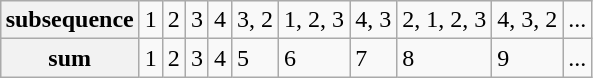<table class="wikitable" style="margin-left:1.6em">
<tr>
<th scope="row">subsequence</th>
<td>1</td>
<td>2</td>
<td>3</td>
<td>4</td>
<td>3, 2</td>
<td>1, 2, 3</td>
<td>4, 3</td>
<td>2, 1, 2, 3</td>
<td>4, 3, 2</td>
<td>...</td>
</tr>
<tr>
<th scope="row">sum</th>
<td>1</td>
<td>2</td>
<td>3</td>
<td>4</td>
<td>5</td>
<td>6</td>
<td>7</td>
<td>8</td>
<td>9</td>
<td>...</td>
</tr>
</table>
